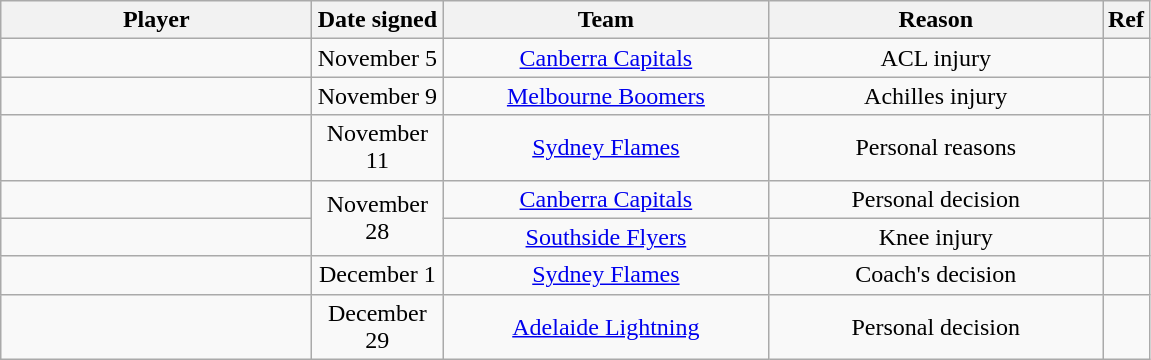<table class="wikitable sortable" style="text-align:center">
<tr>
<th style="width:200px">Player</th>
<th style="width:80px">Date signed</th>
<th style="width:210px">Team</th>
<th style="width:215px">Reason</th>
<th class="unsortable">Ref</th>
</tr>
<tr>
<td align="left"> </td>
<td align="center">November 5</td>
<td align="center"><a href='#'>Canberra Capitals</a></td>
<td align="center">ACL injury</td>
<td align="center"></td>
</tr>
<tr>
<td align="left"> </td>
<td align="center">November 9</td>
<td align="center"><a href='#'>Melbourne Boomers</a></td>
<td align="center">Achilles injury</td>
<td align="center"></td>
</tr>
<tr>
<td align="left"> </td>
<td align="center">November 11</td>
<td align="center"><a href='#'>Sydney Flames</a></td>
<td align="center">Personal reasons</td>
<td align="center"></td>
</tr>
<tr>
<td align="left"> </td>
<td rowspan="2" align="center">November 28</td>
<td align="center"><a href='#'>Canberra Capitals</a></td>
<td align="center">Personal decision</td>
<td align="center"></td>
</tr>
<tr>
<td align="left"> </td>
<td align="center"><a href='#'>Southside Flyers</a></td>
<td align="center">Knee injury</td>
<td align="center"></td>
</tr>
<tr>
<td align="left"> </td>
<td align="center">December 1</td>
<td align="center"><a href='#'>Sydney Flames</a></td>
<td align="center">Coach's decision</td>
<td align="center"></td>
</tr>
<tr>
<td align="left"> </td>
<td align="center">December 29</td>
<td align="center"><a href='#'>Adelaide Lightning</a></td>
<td align="center">Personal decision</td>
<td align="center"></td>
</tr>
</table>
